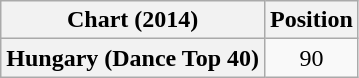<table class="wikitable plainrowheaders" style="text-align:center">
<tr>
<th scope="col">Chart (2014)</th>
<th scope="col">Position</th>
</tr>
<tr>
<th scope="row">Hungary (Dance Top 40)</th>
<td align="center">90</td>
</tr>
</table>
